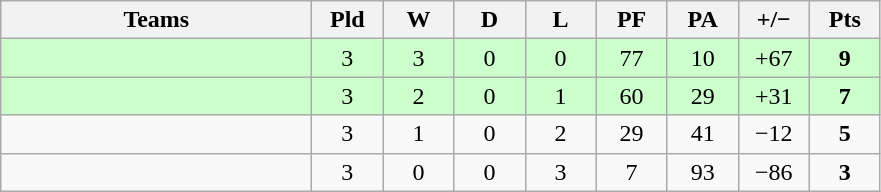<table class="wikitable" style="text-align: center;">
<tr>
<th width="200">Teams</th>
<th width="40">Pld</th>
<th width="40">W</th>
<th width="40">D</th>
<th width="40">L</th>
<th width="40">PF</th>
<th width="40">PA</th>
<th width="40">+/−</th>
<th width="40">Pts</th>
</tr>
<tr bgcolor=ccffcc>
<td align=left></td>
<td>3</td>
<td>3</td>
<td>0</td>
<td>0</td>
<td>77</td>
<td>10</td>
<td>+67</td>
<td><strong>9</strong></td>
</tr>
<tr bgcolor=ccffcc>
<td align=left></td>
<td>3</td>
<td>2</td>
<td>0</td>
<td>1</td>
<td>60</td>
<td>29</td>
<td>+31</td>
<td><strong>7</strong></td>
</tr>
<tr>
<td align=left></td>
<td>3</td>
<td>1</td>
<td>0</td>
<td>2</td>
<td>29</td>
<td>41</td>
<td>−12</td>
<td><strong>5</strong></td>
</tr>
<tr>
<td align=left></td>
<td>3</td>
<td>0</td>
<td>0</td>
<td>3</td>
<td>7</td>
<td>93</td>
<td>−86</td>
<td><strong>3</strong></td>
</tr>
</table>
